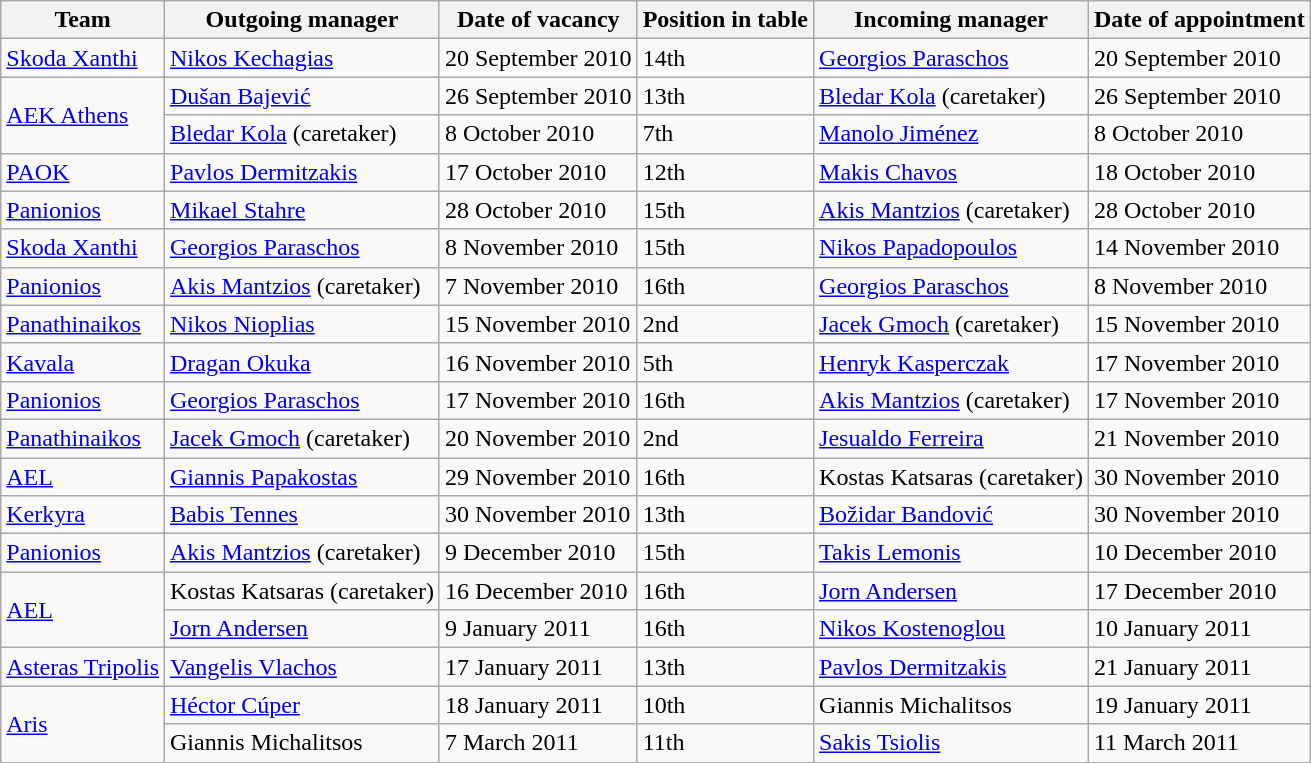<table class="wikitable sortable" style="text-align: left;" style="font-size: 85%">
<tr>
<th>Team</th>
<th>Outgoing manager</th>
<th>Date of vacancy</th>
<th>Position in table</th>
<th>Incoming manager</th>
<th>Date of appointment</th>
</tr>
<tr>
<td><a href='#'>Skoda Xanthi</a></td>
<td> <a href='#'>Nikos Kechagias</a></td>
<td>20 September 2010</td>
<td>14th</td>
<td> <a href='#'>Georgios Paraschos</a></td>
<td>20 September 2010</td>
</tr>
<tr>
<td rowspan="2"><a href='#'>AEK Athens</a></td>
<td> <a href='#'>Dušan Bajević</a></td>
<td>26 September 2010</td>
<td>13th</td>
<td> <a href='#'>Bledar Kola</a> (caretaker)</td>
<td>26 September 2010</td>
</tr>
<tr>
<td> <a href='#'>Bledar Kola</a> (caretaker)</td>
<td>8 October 2010</td>
<td>7th</td>
<td> <a href='#'>Manolo Jiménez</a></td>
<td>8 October 2010</td>
</tr>
<tr>
<td><a href='#'>PAOK</a></td>
<td> <a href='#'>Pavlos Dermitzakis</a></td>
<td>17 October 2010</td>
<td>12th</td>
<td> <a href='#'>Makis Chavos</a></td>
<td>18 October 2010</td>
</tr>
<tr>
<td><a href='#'>Panionios</a></td>
<td> <a href='#'>Mikael Stahre</a></td>
<td>28 October 2010</td>
<td>15th</td>
<td> <a href='#'>Akis Mantzios</a> (caretaker)</td>
<td>28 October 2010</td>
</tr>
<tr>
<td><a href='#'>Skoda Xanthi</a></td>
<td> <a href='#'>Georgios Paraschos</a></td>
<td>8 November 2010</td>
<td>15th</td>
<td> <a href='#'>Nikos Papadopoulos</a></td>
<td>14 November 2010</td>
</tr>
<tr>
<td><a href='#'>Panionios</a></td>
<td> <a href='#'>Akis Mantzios</a> (caretaker)</td>
<td>7 November 2010</td>
<td>16th</td>
<td> <a href='#'>Georgios Paraschos</a></td>
<td>8 November 2010</td>
</tr>
<tr>
<td><a href='#'>Panathinaikos</a></td>
<td> <a href='#'>Nikos Nioplias</a></td>
<td>15 November 2010</td>
<td>2nd</td>
<td> <a href='#'>Jacek Gmoch</a> (caretaker)</td>
<td>15 November 2010</td>
</tr>
<tr>
<td><a href='#'>Kavala</a></td>
<td> <a href='#'>Dragan Okuka</a></td>
<td>16 November 2010</td>
<td>5th</td>
<td> <a href='#'>Henryk Kasperczak</a></td>
<td>17 November 2010</td>
</tr>
<tr>
<td><a href='#'>Panionios</a></td>
<td> <a href='#'>Georgios Paraschos</a></td>
<td>17 November 2010</td>
<td>16th</td>
<td> <a href='#'>Akis Mantzios</a> (caretaker)</td>
<td>17 November 2010</td>
</tr>
<tr>
<td><a href='#'>Panathinaikos</a></td>
<td> <a href='#'>Jacek Gmoch</a> (caretaker)</td>
<td>20 November 2010</td>
<td>2nd</td>
<td> <a href='#'>Jesualdo Ferreira</a></td>
<td>21 November 2010</td>
</tr>
<tr>
<td><a href='#'>AEL</a></td>
<td> <a href='#'>Giannis Papakostas</a></td>
<td>29 November 2010</td>
<td>16th</td>
<td> Kostas Katsaras (caretaker)</td>
<td>30 November 2010</td>
</tr>
<tr>
<td><a href='#'>Kerkyra</a></td>
<td> <a href='#'>Babis Tennes</a></td>
<td>30 November 2010</td>
<td>13th</td>
<td> <a href='#'>Božidar Bandović</a></td>
<td>30 November 2010</td>
</tr>
<tr>
<td><a href='#'>Panionios</a></td>
<td> <a href='#'>Akis Mantzios</a> (caretaker)</td>
<td>9 December 2010</td>
<td>15th</td>
<td> <a href='#'>Takis Lemonis</a></td>
<td>10 December 2010</td>
</tr>
<tr>
<td rowspan="2"><a href='#'>AEL</a></td>
<td> Kostas Katsaras (caretaker)</td>
<td>16 December 2010</td>
<td>16th</td>
<td> <a href='#'>Jorn Andersen</a></td>
<td>17 December 2010</td>
</tr>
<tr>
<td> <a href='#'>Jorn Andersen</a></td>
<td>9 January 2011</td>
<td>16th</td>
<td> <a href='#'>Nikos Kostenoglou</a></td>
<td>10 January 2011</td>
</tr>
<tr>
<td><a href='#'>Asteras Tripolis</a></td>
<td> <a href='#'>Vangelis Vlachos</a></td>
<td>17 January 2011</td>
<td>13th</td>
<td> <a href='#'>Pavlos Dermitzakis</a></td>
<td>21 January 2011</td>
</tr>
<tr>
<td rowspan="2"><a href='#'>Aris</a></td>
<td> <a href='#'>Héctor Cúper</a></td>
<td>18 January 2011</td>
<td>10th</td>
<td> Giannis Michalitsos</td>
<td>19 January 2011</td>
</tr>
<tr>
<td> Giannis Michalitsos</td>
<td>7 March 2011</td>
<td>11th</td>
<td> <a href='#'>Sakis Tsiolis</a></td>
<td>11 March 2011</td>
</tr>
</table>
